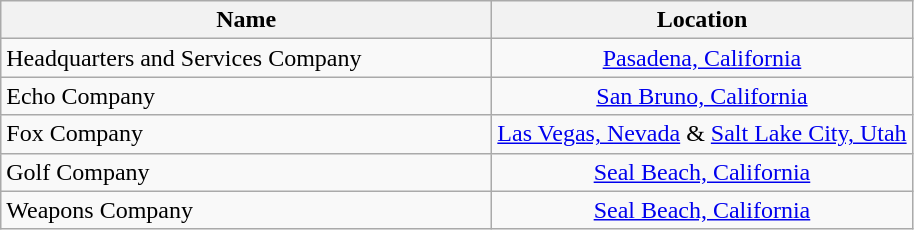<table class="wikitable" style="text-align: center;">
<tr>
<th style="width:20em">Name</th>
<th>Location</th>
</tr>
<tr>
<td align="left">Headquarters and Services Company</td>
<td><a href='#'>Pasadena, California</a></td>
</tr>
<tr>
<td align="left">Echo Company</td>
<td><a href='#'>San Bruno, California</a></td>
</tr>
<tr>
<td align="left">Fox Company</td>
<td><a href='#'>Las Vegas, Nevada</a> & <a href='#'>Salt Lake City, Utah</a></td>
</tr>
<tr>
<td align="left">Golf Company</td>
<td><a href='#'>Seal Beach, California</a></td>
</tr>
<tr>
<td align="left">Weapons Company</td>
<td><a href='#'>Seal Beach, California</a></td>
</tr>
</table>
